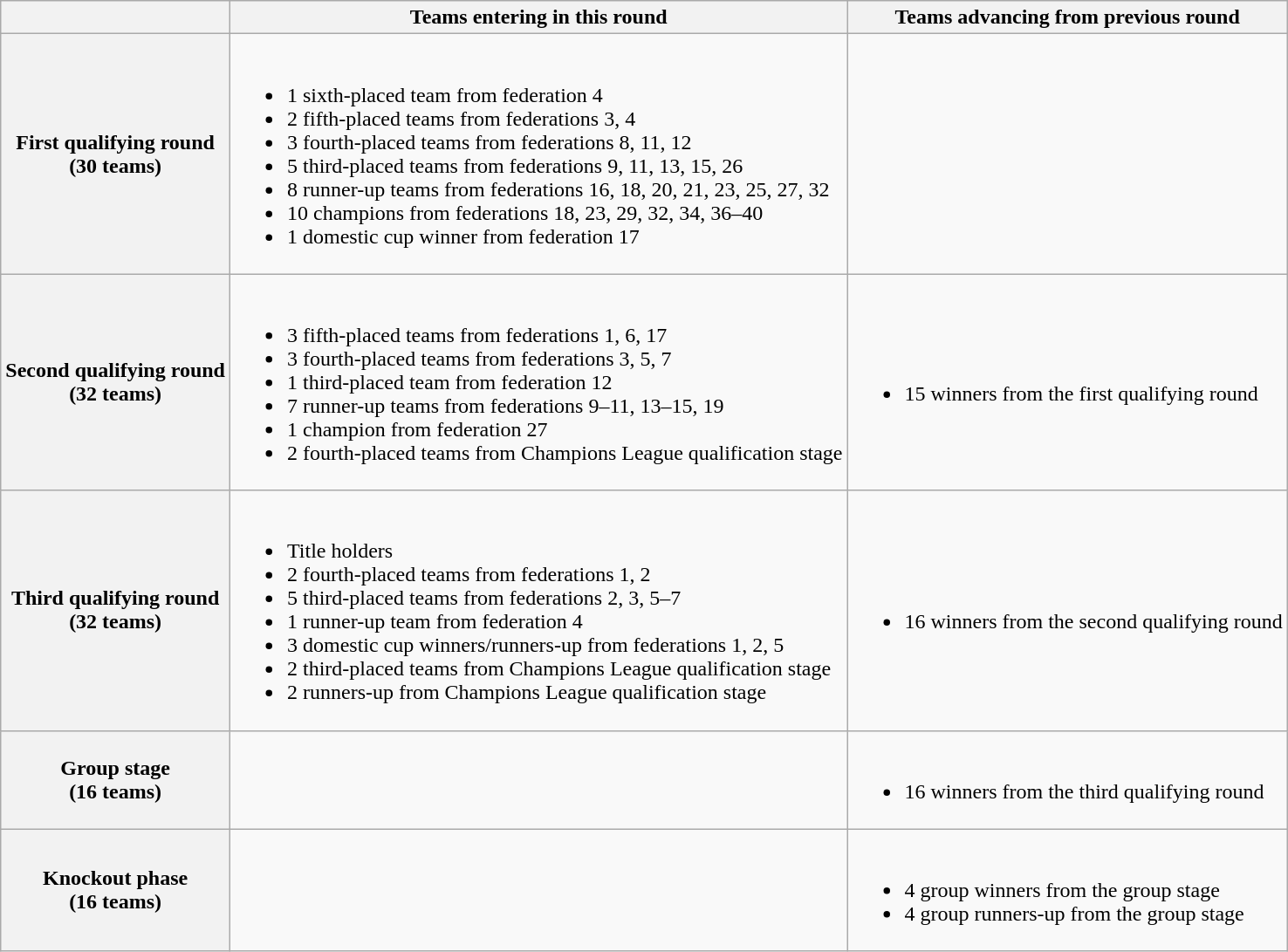<table class="wikitable">
<tr>
<th></th>
<th>Teams entering in this round</th>
<th>Teams advancing from previous round</th>
</tr>
<tr>
<th>First qualifying round<br>(30 teams)</th>
<td><br><ul><li>1 sixth-placed team from federation 4</li><li>2 fifth-placed teams from federations 3, 4</li><li>3 fourth-placed teams from federations 8, 11, 12</li><li>5 third-placed teams from federations 9, 11, 13, 15, 26</li><li>8 runner-up teams from federations 16, 18, 20, 21, 23, 25, 27, 32</li><li>10 champions from federations 18, 23, 29, 32, 34, 36–40</li><li>1 domestic cup winner from federation 17</li></ul></td>
<td></td>
</tr>
<tr>
<th>Second qualifying round<br>(32 teams)</th>
<td><br><ul><li>3 fifth-placed teams from federations 1, 6, 17</li><li>3 fourth-placed teams from federations 3, 5, 7</li><li>1 third-placed team from federation 12</li><li>7 runner-up teams from federations 9–11, 13–15, 19</li><li>1 champion from federation 27</li><li>2 fourth-placed teams from Champions League qualification stage</li></ul></td>
<td><br><ul><li>15 winners from the first qualifying round</li></ul></td>
</tr>
<tr>
<th>Third qualifying round<br>(32 teams)</th>
<td><br><ul><li>Title holders</li><li>2 fourth-placed teams from federations 1, 2</li><li>5 third-placed teams from federations 2, 3, 5–7</li><li>1 runner-up team from federation 4</li><li>3 domestic cup winners/runners-up from federations 1, 2, 5</li><li>2 third-placed teams from Champions League qualification stage</li><li>2 runners-up from Champions League qualification stage</li></ul></td>
<td><br><ul><li>16 winners from the second qualifying round</li></ul></td>
</tr>
<tr>
<th>Group stage<br>(16 teams)</th>
<td></td>
<td><br><ul><li>16 winners from the third qualifying round</li></ul></td>
</tr>
<tr>
<th>Knockout phase<br>(16 teams)</th>
<td></td>
<td><br><ul><li>4 group winners from the group stage</li><li>4 group runners-up from the group stage</li></ul></td>
</tr>
</table>
